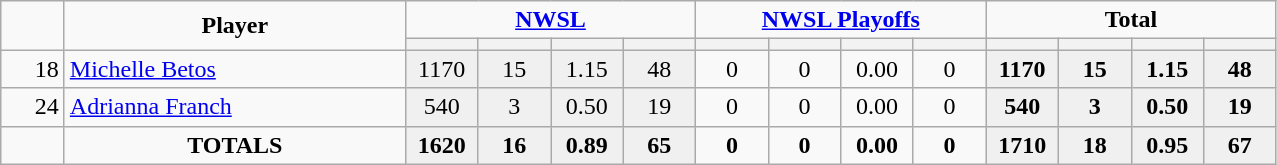<table class="wikitable" style="text-align:center;">
<tr>
<td rowspan="2" style="width:35px; text-align:center;"><strong></strong></td>
<td rowspan="2" style="width:220px; text-align:center;"><strong>Player</strong></td>
<td colspan="4" style="text-align:center;"><strong><a href='#'>NWSL</a></strong></td>
<td colspan="4" style="text-align:center;"><strong><a href='#'>NWSL Playoffs</a></strong></td>
<td colspan="4" style="text-align:center;"><strong>Total</strong></td>
</tr>
<tr>
<th width=41></th>
<th width=41></th>
<th width=41></th>
<th width=41></th>
<th width=41></th>
<th width=41></th>
<th width=41></th>
<th width=41></th>
<th width=41></th>
<th width=41></th>
<th width=41></th>
<th width=41></th>
</tr>
<tr>
<td style="text-align: right;">18</td>
<td style="text-align: left;"> <a href='#'>Michelle Betos</a></td>
<td style="background: #F0F0F0;">1170</td>
<td style="background: #F0F0F0;">15</td>
<td style="background: #F0F0F0;">1.15</td>
<td style="background: #F0F0F0;">48</td>
<td>0</td>
<td>0</td>
<td>0.00</td>
<td>0</td>
<td style="background: #F0F0F0;"><strong>1170</strong></td>
<td style="background: #F0F0F0;"><strong>15</strong></td>
<td style="background: #F0F0F0;"><strong>1.15</strong></td>
<td style="background: #F0F0F0;"><strong>48</strong></td>
</tr>
<tr>
<td style="text-align: right;">24</td>
<td style="text-align: left;"> <a href='#'>Adrianna Franch</a></td>
<td style="background: #F0F0F0;">540</td>
<td style="background: #F0F0F0;">3</td>
<td style="background: #F0F0F0;">0.50</td>
<td style="background: #F0F0F0;">19</td>
<td>0</td>
<td>0</td>
<td>0.00</td>
<td>0</td>
<td style="background: #F0F0F0;"><strong>540</strong></td>
<td style="background: #F0F0F0;"><strong>3</strong></td>
<td style="background: #F0F0F0;"><strong>0.50</strong></td>
<td style="background: #F0F0F0;"><strong>19</strong></td>
</tr>
<tr>
<td></td>
<td><strong>TOTALS</strong></td>
<td style="background: #F0F0F0;"><strong>1620</strong></td>
<td style="background: #F0F0F0;"><strong>16</strong></td>
<td style="background: #F0F0F0;"><strong>0.89</strong></td>
<td style="background: #F0F0F0;"><strong>65</strong></td>
<td><strong>0</strong></td>
<td><strong>0</strong></td>
<td><strong>0.00</strong></td>
<td><strong>0</strong></td>
<td style="background: #F0F0F0;"><strong>1710</strong></td>
<td style="background: #F0F0F0;"><strong>18</strong></td>
<td style="background: #F0F0F0;"><strong>0.95</strong></td>
<td style="background: #F0F0F0;"><strong>67</strong></td>
</tr>
</table>
